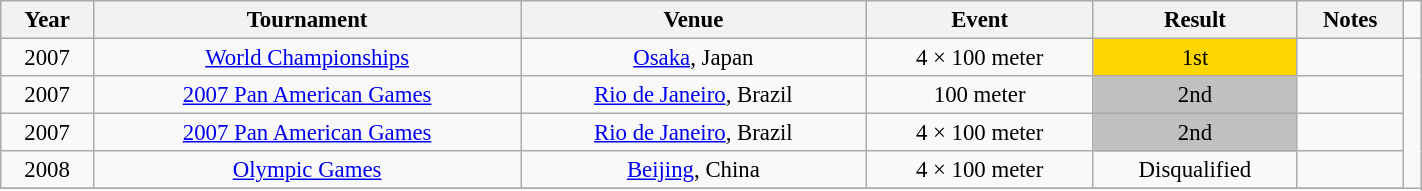<table class="wikitable" style=" text-align:center; font-size:95%;" width="75%">
<tr>
<th>Year</th>
<th>Tournament</th>
<th>Venue</th>
<th>Event</th>
<th>Result</th>
<th>Notes</th>
<td></td>
</tr>
<tr>
<td>2007</td>
<td><a href='#'>World Championships</a></td>
<td><a href='#'>Osaka</a>, Japan</td>
<td>4 × 100 meter</td>
<td bgcolor=gold>1st</td>
<td></td>
</tr>
<tr>
<td>2007</td>
<td><a href='#'>2007 Pan American Games</a></td>
<td><a href='#'>Rio de Janeiro</a>, Brazil</td>
<td>100 meter</td>
<td bgcolor=silver>2nd</td>
<td></td>
</tr>
<tr>
<td>2007</td>
<td><a href='#'>2007 Pan American Games</a></td>
<td><a href='#'>Rio de Janeiro</a>, Brazil</td>
<td>4 × 100 meter</td>
<td bgcolor=silver>2nd</td>
<td></td>
</tr>
<tr>
<td>2008</td>
<td><a href='#'>Olympic Games</a></td>
<td><a href='#'>Beijing</a>, China</td>
<td>4 × 100 meter</td>
<td>Disqualified</td>
<td></td>
</tr>
<tr>
</tr>
</table>
